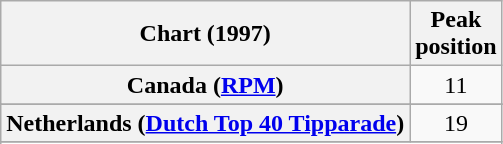<table class="wikitable sortable plainrowheaders" style="text-align:center">
<tr>
<th>Chart (1997)</th>
<th>Peak<br>position</th>
</tr>
<tr>
<th scope="row">Canada (<a href='#'>RPM</a>)</th>
<td align="center">11</td>
</tr>
<tr>
</tr>
<tr>
<th scope="row">Netherlands (<a href='#'>Dutch Top 40 Tipparade</a>)</th>
<td>19</td>
</tr>
<tr>
</tr>
<tr>
</tr>
<tr>
</tr>
<tr>
</tr>
<tr>
</tr>
<tr>
</tr>
<tr>
</tr>
<tr>
</tr>
<tr>
</tr>
</table>
